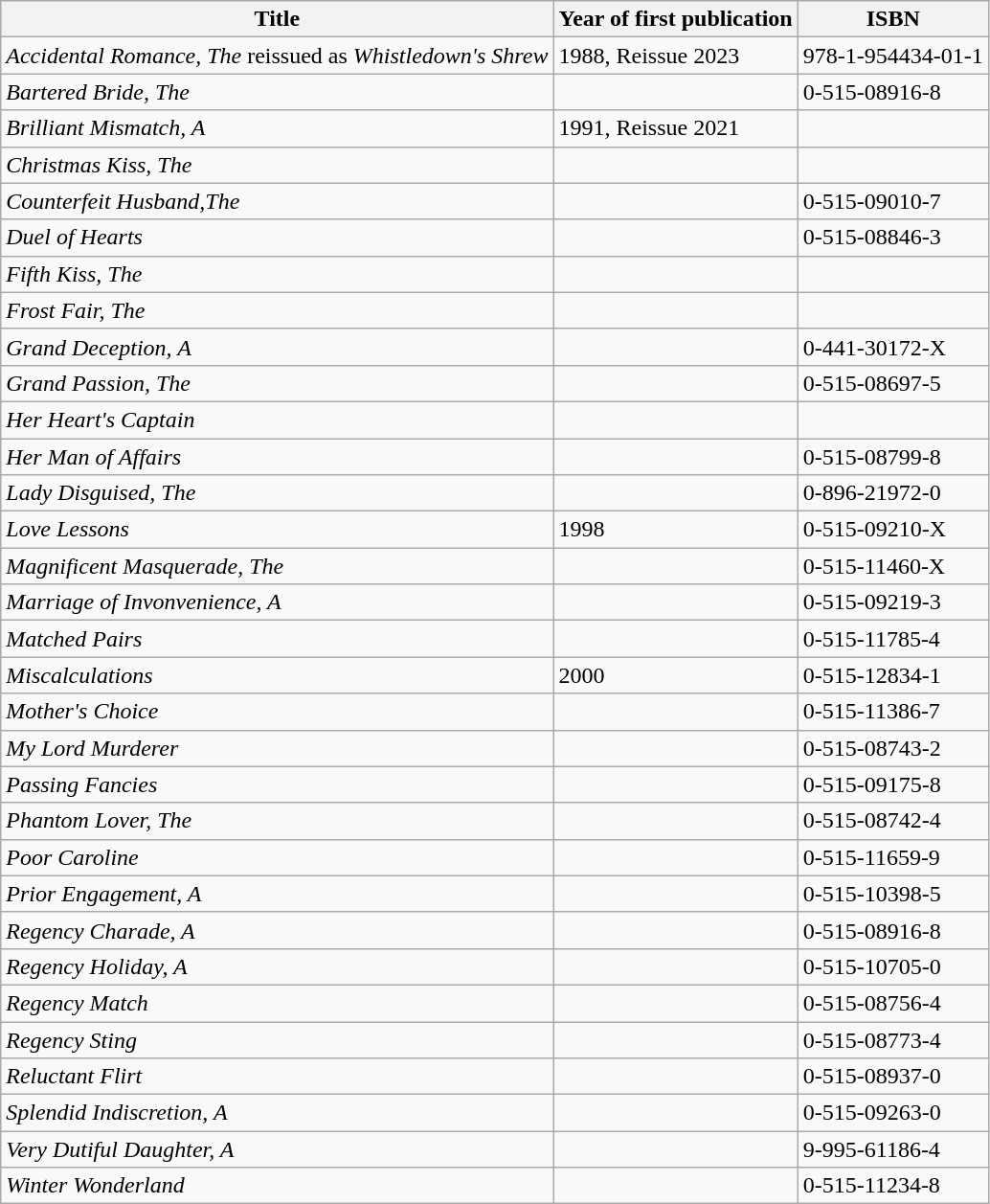<table class="wikitable">
<tr>
<th>Title</th>
<th>Year of first publication</th>
<th>ISBN</th>
</tr>
<tr>
<td><em>Accidental Romance, The</em> reissued as <em>Whistledown's Shrew</em></td>
<td>1988, Reissue 2023</td>
<td>978-1-954434-01-1</td>
</tr>
<tr>
<td><em>Bartered Bride, The</em></td>
<td></td>
<td>0-515-08916-8<br></td>
</tr>
<tr>
<td><em>Brilliant Mismatch, A</em></td>
<td>1991, Reissue 2021</td>
<td></td>
</tr>
<tr>
<td><em>Christmas Kiss, The</em></td>
<td></td>
<td></td>
</tr>
<tr>
<td><em>Counterfeit Husband,The</em></td>
<td></td>
<td>0-515-09010-7<br></td>
</tr>
<tr>
<td><em>Duel of Hearts</em></td>
<td></td>
<td>0-515-08846-3</td>
</tr>
<tr>
<td><em>Fifth Kiss, The</em></td>
<td></td>
<td></td>
</tr>
<tr>
<td><em>Frost Fair, The</em></td>
<td></td>
<td></td>
</tr>
<tr>
<td><em>Grand Deception, A</em></td>
<td></td>
<td>0-441-30172-X</td>
</tr>
<tr>
<td><em>Grand Passion, The</em></td>
<td></td>
<td>0-515-08697-5</td>
</tr>
<tr>
<td><em>Her Heart's Captain</em></td>
<td></td>
<td></td>
</tr>
<tr>
<td><em>Her Man of Affairs</em></td>
<td></td>
<td>0-515-08799-8</td>
</tr>
<tr>
<td><em>Lady Disguised, The</em></td>
<td></td>
<td>0-896-21972-0</td>
</tr>
<tr>
<td><em>Love Lessons</em></td>
<td>1998</td>
<td>0-515-09210-X</td>
</tr>
<tr>
<td><em>Magnificent Masquerade, The</em></td>
<td></td>
<td>0-515-11460-X<br></td>
</tr>
<tr>
<td><em>Marriage of Invonvenience, A</em></td>
<td></td>
<td>0-515-09219-3</td>
</tr>
<tr>
<td><em>Matched Pairs</em></td>
<td></td>
<td>0-515-11785-4</td>
</tr>
<tr>
<td><em>Miscalculations</em></td>
<td>2000</td>
<td>0-515-12834-1</td>
</tr>
<tr>
<td><em>Mother's Choice</em></td>
<td></td>
<td>0-515-11386-7<br></td>
</tr>
<tr>
<td><em>My Lord Murderer</em></td>
<td></td>
<td>0-515-08743-2</td>
</tr>
<tr>
<td><em>Passing Fancies</em></td>
<td></td>
<td>0-515-09175-8</td>
</tr>
<tr>
<td><em>Phantom Lover, The</em></td>
<td></td>
<td>0-515-08742-4</td>
</tr>
<tr>
<td><em>Poor Caroline</em></td>
<td></td>
<td>0-515-11659-9</td>
</tr>
<tr>
<td><em>Prior Engagement, A</em></td>
<td></td>
<td>0-515-10398-5</td>
</tr>
<tr>
<td><em>Regency Charade, A</em></td>
<td></td>
<td>0-515-08916-8</td>
</tr>
<tr>
<td><em>Regency Holiday, A</em></td>
<td></td>
<td>0-515-10705-0</td>
</tr>
<tr>
<td><em>Regency Match</em></td>
<td></td>
<td>0-515-08756-4</td>
</tr>
<tr>
<td><em>Regency Sting</em></td>
<td></td>
<td>0-515-08773-4</td>
</tr>
<tr>
<td><em>Reluctant Flirt</em></td>
<td></td>
<td>0-515-08937-0</td>
</tr>
<tr>
<td><em>Splendid Indiscretion, A</em></td>
<td></td>
<td>0-515-09263-0</td>
</tr>
<tr>
<td><em>Very Dutiful Daughter, A</em></td>
<td></td>
<td>9-995-61186-4</td>
</tr>
<tr>
<td><em>Winter Wonderland</em></td>
<td></td>
<td>0-515-11234-8</td>
</tr>
</table>
